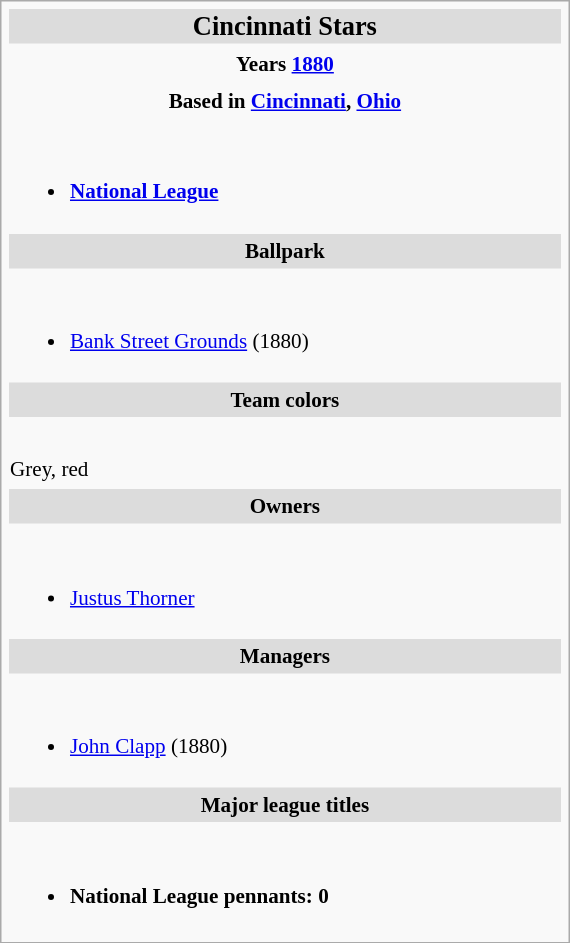<table class="infobox vcard" style="width: 27em; font-size: 88%; text-align: left; line-height: 1.5em">
<tr>
<th colspan=2 class="fn org" style="font-size: 125%; text-align: center; background-color: #dcdcdc;margin-bottom:3px;">Cincinnati Stars<br></th>
</tr>
<tr>
<th style="text-align: center" colspan="2">Years <a href='#'>1880</a></th>
</tr>
<tr>
<th style="text-align: center" colspan="2">Based in <a href='#'>Cincinnati</a>, <a href='#'>Ohio</a></th>
</tr>
<tr>
<th colspan=2><br><ul><li><a href='#'>National League</a></li></ul></th>
</tr>
<tr>
<th colspan=2 style="background-color: #dcdcdc; text-align: center">Ballpark</th>
</tr>
<tr>
<td colspan="2"><br><ul><li><a href='#'>Bank Street Grounds</a> (1880)</li></ul></td>
</tr>
<tr>
<th colspan=2 style="background-color: #dcdcdc; text-align: center">Team colors</th>
</tr>
<tr>
<td colspan="2"><br>Grey, red<br>
 </td>
</tr>
<tr>
<th colspan=2 style="background-color: #dcdcdc; text-align: center">Owners</th>
</tr>
<tr>
<td colspan="2"><br><ul><li><a href='#'>Justus Thorner</a></li></ul></td>
</tr>
<tr>
<th colspan=2 style="background-color: #dcdcdc; text-align: center">Managers</th>
</tr>
<tr>
<td colspan="2"><br><ul><li><a href='#'>John Clapp</a> (1880)</li></ul></td>
</tr>
<tr>
<th colspan=2 style="background-color: #dcdcdc; text-align: center">Major league titles</th>
</tr>
<tr>
<td colspan="2"><br><ul><li><strong>National League pennants:</strong> <strong>0</strong></li></ul></td>
</tr>
</table>
